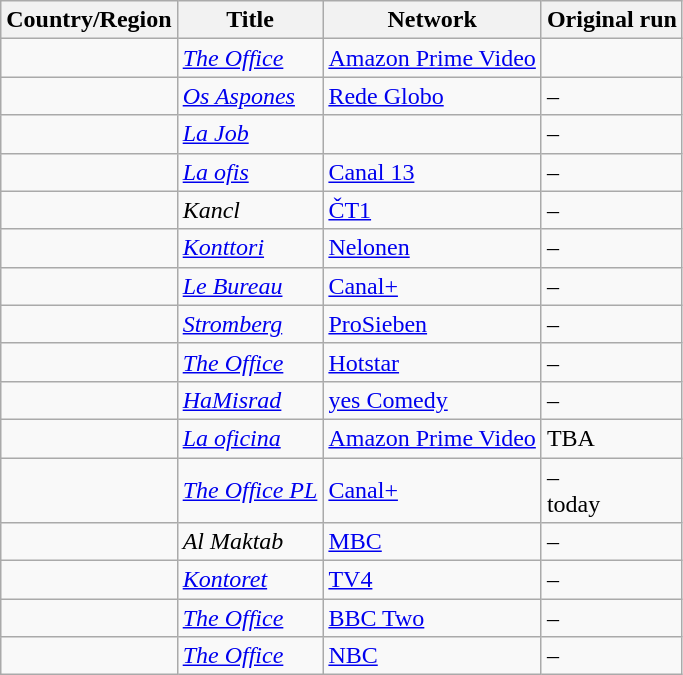<table class="wikitable sortable">
<tr>
<th scope="col">Country/Region</th>
<th scope="col">Title</th>
<th scope="col">Network</th>
<th scope="col">Original run</th>
</tr>
<tr>
<td></td>
<td><em><a href='#'>The Office</a></em></td>
<td><a href='#'>Amazon Prime Video</a></td>
<td></td>
</tr>
<tr>
<td></td>
<td><em><a href='#'>Os Aspones</a></em></td>
<td><a href='#'>Rede Globo</a></td>
<td> – <br></td>
</tr>
<tr>
<td></td>
<td><em><a href='#'>La Job</a></em></td>
<td></td>
<td> – <br></td>
</tr>
<tr>
<td></td>
<td><em><a href='#'>La ofis</a></em></td>
<td><a href='#'>Canal 13</a></td>
<td> – <br></td>
</tr>
<tr>
<td></td>
<td><em>Kancl</em></td>
<td><a href='#'>ČT1</a></td>
<td> – <br></td>
</tr>
<tr>
<td></td>
<td><em><a href='#'>Konttori</a></em></td>
<td><a href='#'>Nelonen</a></td>
<td> – <br></td>
</tr>
<tr>
<td></td>
<td><em><a href='#'>Le Bureau</a></em></td>
<td><a href='#'>Canal+</a></td>
<td> – <br></td>
</tr>
<tr>
<td></td>
<td><em><a href='#'>Stromberg</a></em></td>
<td><a href='#'>ProSieben</a></td>
<td> – <br></td>
</tr>
<tr>
<td></td>
<td><em><a href='#'>The Office</a></em></td>
<td><a href='#'>Hotstar</a></td>
<td> – <br></td>
</tr>
<tr>
<td></td>
<td><em><a href='#'>HaMisrad</a></em></td>
<td><a href='#'>yes Comedy</a></td>
<td> – <br></td>
</tr>
<tr>
<td></td>
<td><em><a href='#'>La oficina</a></em></td>
<td><a href='#'>Amazon Prime Video</a></td>
<td>TBA</td>
</tr>
<tr>
<td></td>
<td><em><a href='#'>The Office PL</a></em></td>
<td><a href='#'>Canal+</a></td>
<td> – <br> today</td>
</tr>
<tr>
<td></td>
<td><em>Al Maktab</em></td>
<td><a href='#'>MBC</a></td>
<td> – <br></td>
</tr>
<tr>
<td></td>
<td><em><a href='#'>Kontoret</a></em></td>
<td><a href='#'>TV4</a></td>
<td> – <br></td>
</tr>
<tr>
<td></td>
<td><em><a href='#'>The Office</a></em></td>
<td><a href='#'>BBC Two</a></td>
<td> – <br></td>
</tr>
<tr>
<td rowspan="2"></td>
<td><em><a href='#'>The Office</a></em></td>
<td><a href='#'>NBC</a></td>
<td> – <br></td>
</tr>
</table>
